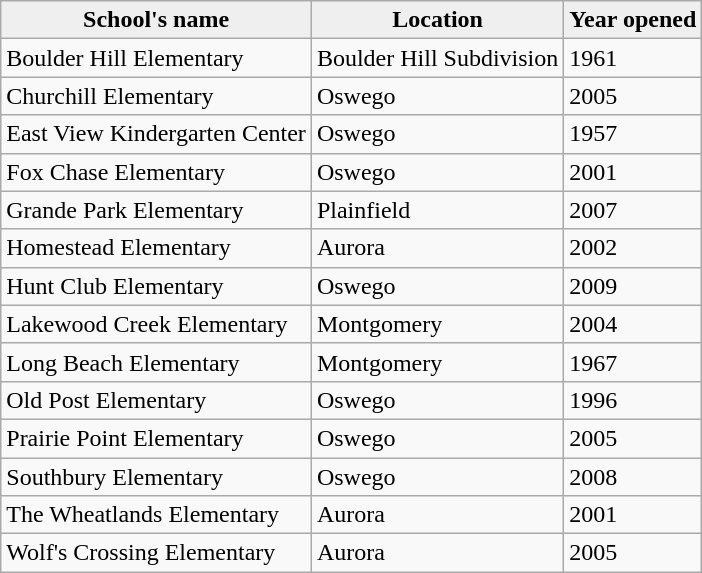<table class="wikitable">
<tr>
<th style="background:#efefef;">School's name</th>
<th style="background:#efefef;">Location</th>
<th style="background:#efefef;">Year opened</th>
</tr>
<tr>
<td>Boulder Hill Elementary</td>
<td>Boulder Hill Subdivision</td>
<td>1961</td>
</tr>
<tr>
<td>Churchill Elementary</td>
<td>Oswego</td>
<td>2005</td>
</tr>
<tr>
<td>East View Kindergarten Center</td>
<td>Oswego</td>
<td>1957</td>
</tr>
<tr>
<td>Fox Chase Elementary</td>
<td>Oswego</td>
<td>2001</td>
</tr>
<tr>
<td>Grande Park Elementary</td>
<td>Plainfield</td>
<td>2007</td>
</tr>
<tr>
<td>Homestead Elementary</td>
<td>Aurora</td>
<td>2002</td>
</tr>
<tr>
<td>Hunt Club Elementary</td>
<td>Oswego</td>
<td>2009</td>
</tr>
<tr>
<td>Lakewood Creek Elementary</td>
<td>Montgomery</td>
<td>2004</td>
</tr>
<tr>
<td>Long Beach Elementary</td>
<td>Montgomery</td>
<td>1967</td>
</tr>
<tr>
<td>Old Post Elementary</td>
<td>Oswego</td>
<td>1996</td>
</tr>
<tr>
<td>Prairie Point Elementary</td>
<td>Oswego</td>
<td>2005</td>
</tr>
<tr>
<td>Southbury Elementary</td>
<td>Oswego</td>
<td>2008</td>
</tr>
<tr>
<td>The Wheatlands Elementary</td>
<td>Aurora</td>
<td>2001</td>
</tr>
<tr>
<td>Wolf's Crossing Elementary</td>
<td>Aurora</td>
<td>2005</td>
</tr>
</table>
